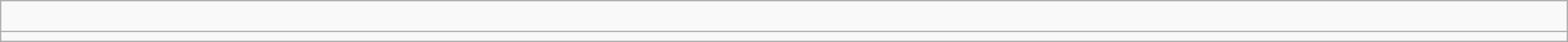<table class="wikitable" style="width:100%;">
<tr>
<td><br></td>
</tr>
<tr>
<td></td>
</tr>
</table>
